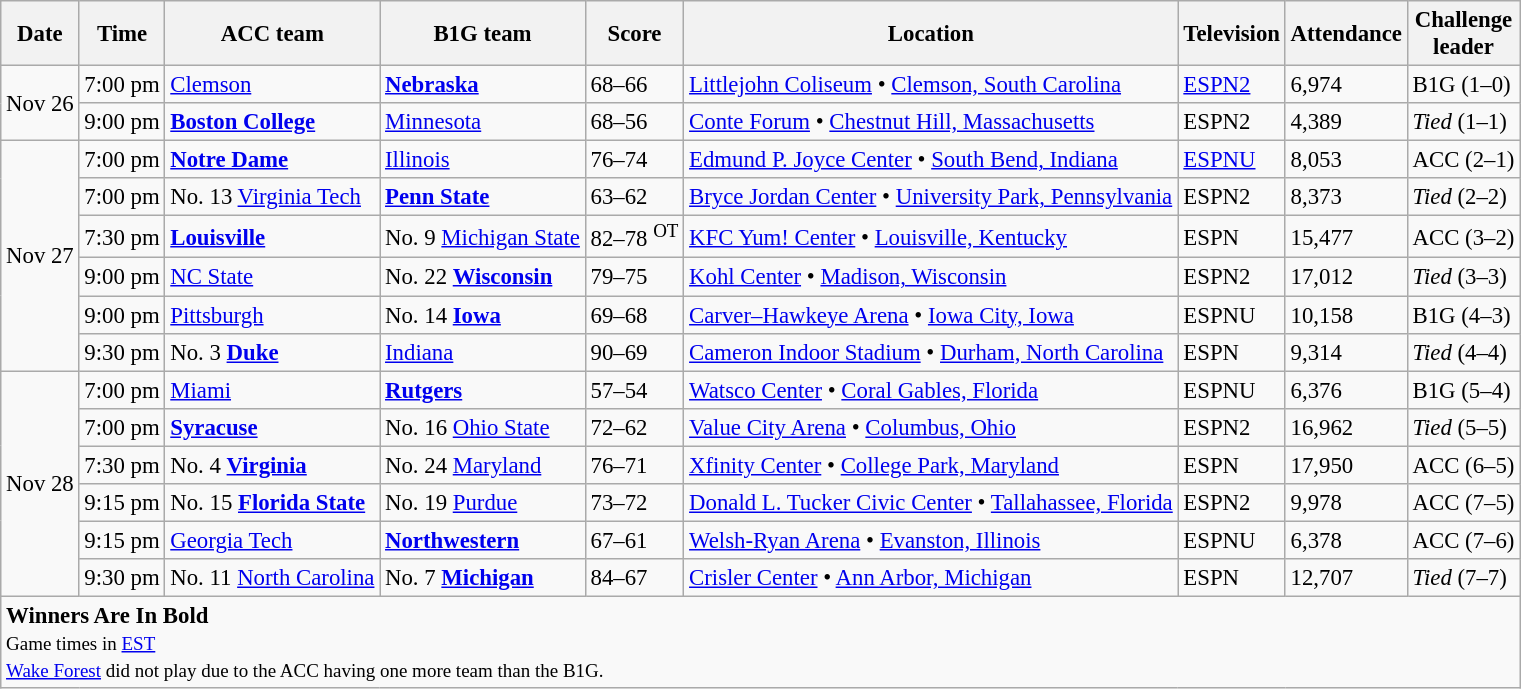<table class="wikitable" style="font-size: 95%">
<tr>
<th>Date</th>
<th>Time</th>
<th>ACC team</th>
<th>B1G team</th>
<th>Score</th>
<th>Location</th>
<th>Television</th>
<th>Attendance</th>
<th>Challenge<br>leader</th>
</tr>
<tr>
<td rowspan=2>Nov 26</td>
<td>7:00 pm</td>
<td><a href='#'>Clemson</a></td>
<td><a href='#'><strong>Nebraska</strong></a></td>
<td>68–66</td>
<td><a href='#'>Littlejohn Coliseum</a> • <a href='#'>Clemson, South Carolina</a></td>
<td><a href='#'>ESPN2</a></td>
<td>6,974</td>
<td>B1G (1–0)</td>
</tr>
<tr>
<td>9:00 pm</td>
<td><a href='#'><strong>Boston College</strong></a></td>
<td><a href='#'>Minnesota</a></td>
<td>68–56</td>
<td><a href='#'>Conte Forum</a> • <a href='#'>Chestnut Hill, Massachusetts</a></td>
<td>ESPN2</td>
<td>4,389</td>
<td><em>Tied</em> (1–1)</td>
</tr>
<tr>
<td rowspan=6>Nov 27</td>
<td>7:00 pm</td>
<td><a href='#'><strong>Notre Dame</strong></a></td>
<td><a href='#'>Illinois</a></td>
<td>76–74</td>
<td><a href='#'>Edmund P. Joyce Center</a> • <a href='#'>South Bend, Indiana</a></td>
<td><a href='#'>ESPNU</a></td>
<td>8,053</td>
<td>ACC (2–1)</td>
</tr>
<tr>
<td>7:00 pm</td>
<td>No. 13 <a href='#'>Virginia Tech</a></td>
<td><a href='#'><strong>Penn State</strong></a></td>
<td>63–62</td>
<td><a href='#'>Bryce Jordan Center</a> • <a href='#'>University Park, Pennsylvania</a></td>
<td>ESPN2</td>
<td>8,373</td>
<td><em>Tied</em> (2–2)</td>
</tr>
<tr>
<td>7:30 pm</td>
<td><a href='#'><strong>Louisville</strong></a></td>
<td>No. 9 <a href='#'>Michigan State</a></td>
<td>82–78 <sup>OT</sup></td>
<td><a href='#'>KFC Yum! Center</a> • <a href='#'>Louisville, Kentucky</a></td>
<td>ESPN</td>
<td>15,477</td>
<td>ACC (3–2)</td>
</tr>
<tr>
<td>9:00 pm</td>
<td><a href='#'>NC State</a></td>
<td>No. 22 <a href='#'><strong>Wisconsin</strong></a></td>
<td>79–75</td>
<td><a href='#'>Kohl Center</a> • <a href='#'>Madison, Wisconsin</a></td>
<td>ESPN2</td>
<td>17,012</td>
<td><em>Tied</em> (3–3)</td>
</tr>
<tr>
<td>9:00 pm</td>
<td><a href='#'>Pittsburgh</a></td>
<td>No. 14 <a href='#'><strong>Iowa</strong></a></td>
<td>69–68</td>
<td><a href='#'>Carver–Hawkeye Arena</a> • <a href='#'>Iowa City, Iowa</a></td>
<td>ESPNU</td>
<td>10,158</td>
<td>B1G (4–3)</td>
</tr>
<tr>
<td>9:30 pm</td>
<td>No. 3 <a href='#'><strong>Duke</strong></a></td>
<td><a href='#'>Indiana</a></td>
<td>90–69</td>
<td><a href='#'>Cameron Indoor Stadium</a> • <a href='#'>Durham, North Carolina</a></td>
<td>ESPN</td>
<td>9,314</td>
<td><em>Tied</em> (4–4)</td>
</tr>
<tr>
<td rowspan=6>Nov 28</td>
<td>7:00 pm</td>
<td><a href='#'>Miami</a></td>
<td><a href='#'><strong>Rutgers</strong></a></td>
<td>57–54</td>
<td><a href='#'>Watsco Center</a> • <a href='#'>Coral Gables, Florida</a></td>
<td>ESPNU</td>
<td>6,376</td>
<td>B1G (5–4)</td>
</tr>
<tr>
<td>7:00 pm</td>
<td><a href='#'><strong>Syracuse</strong></a></td>
<td>No. 16 <a href='#'>Ohio State</a></td>
<td>72–62</td>
<td><a href='#'>Value City Arena</a> • <a href='#'>Columbus, Ohio</a></td>
<td>ESPN2</td>
<td>16,962</td>
<td><em>Tied</em> (5–5)</td>
</tr>
<tr>
<td>7:30 pm</td>
<td>No. 4 <a href='#'><strong>Virginia</strong></a></td>
<td>No. 24 <a href='#'>Maryland</a></td>
<td>76–71</td>
<td><a href='#'>Xfinity Center</a> • <a href='#'>College Park, Maryland</a></td>
<td>ESPN</td>
<td>17,950</td>
<td>ACC (6–5)</td>
</tr>
<tr>
<td>9:15 pm</td>
<td>No. 15 <strong><a href='#'>Florida State</a></strong></td>
<td>No. 19 <a href='#'>Purdue</a></td>
<td>73–72</td>
<td><a href='#'>Donald L. Tucker Civic Center</a> • <a href='#'>Tallahassee, Florida</a></td>
<td>ESPN2</td>
<td>9,978</td>
<td>ACC (7–5)</td>
</tr>
<tr>
<td>9:15 pm</td>
<td><a href='#'>Georgia Tech</a></td>
<td><a href='#'><strong>Northwestern</strong></a></td>
<td>67–61</td>
<td><a href='#'>Welsh-Ryan Arena</a> • <a href='#'>Evanston, Illinois</a></td>
<td>ESPNU</td>
<td>6,378</td>
<td>ACC (7–6)</td>
</tr>
<tr>
<td>9:30 pm</td>
<td>No. 11 <a href='#'>North Carolina</a></td>
<td>No. 7 <a href='#'><strong>Michigan</strong></a></td>
<td>84–67</td>
<td><a href='#'>Crisler Center</a> • <a href='#'>Ann Arbor, Michigan</a></td>
<td>ESPN</td>
<td>12,707</td>
<td><em>Tied</em> (7–7)</td>
</tr>
<tr>
<td colspan=9><strong>Winners Are In Bold</strong><br><small>Game times in <a href='#'>EST</a><br><a href='#'>Wake Forest</a> did not play due to the ACC having one more team than the B1G.</small></td>
</tr>
</table>
